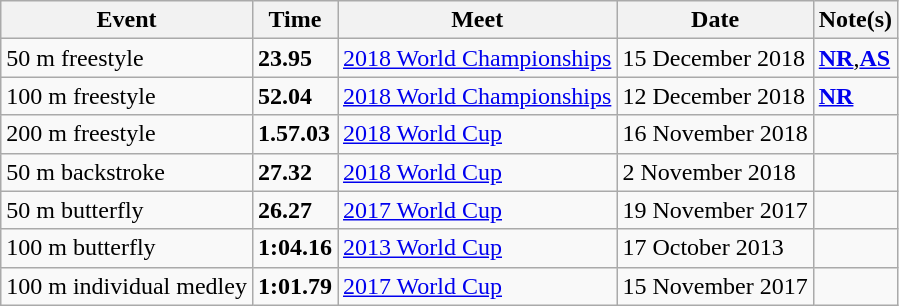<table class="wikitable">
<tr>
<th>Event</th>
<th>Time</th>
<th>Meet</th>
<th>Date</th>
<th>Note(s)</th>
</tr>
<tr>
<td>50 m freestyle</td>
<td><strong>23.95</strong></td>
<td><a href='#'>2018 World Championships</a></td>
<td>15 December 2018</td>
<td><strong><a href='#'>NR</a></strong>,<strong><a href='#'>AS</a></strong></td>
</tr>
<tr>
<td>100 m freestyle</td>
<td><strong>52.04</strong></td>
<td><a href='#'>2018 World Championships</a></td>
<td>12 December 2018</td>
<td><strong><a href='#'>NR</a></strong></td>
</tr>
<tr>
<td>200 m freestyle</td>
<td><strong>1.57.03</strong></td>
<td><a href='#'>2018 World Cup</a></td>
<td>16 November 2018</td>
<td></td>
</tr>
<tr>
<td>50 m backstroke</td>
<td><strong>27.32</strong></td>
<td><a href='#'>2018 World Cup</a></td>
<td>2 November 2018</td>
<td></td>
</tr>
<tr>
<td>50 m butterfly</td>
<td><strong>26.27</strong></td>
<td><a href='#'>2017 World Cup</a></td>
<td>19 November 2017</td>
<td></td>
</tr>
<tr>
<td>100 m butterfly</td>
<td><strong>1:04.16</strong></td>
<td><a href='#'>2013 World Cup</a></td>
<td>17 October 2013</td>
<td></td>
</tr>
<tr>
<td>100 m individual medley</td>
<td><strong>1:01.79</strong></td>
<td><a href='#'>2017 World Cup</a></td>
<td>15 November 2017</td>
<td></td>
</tr>
</table>
